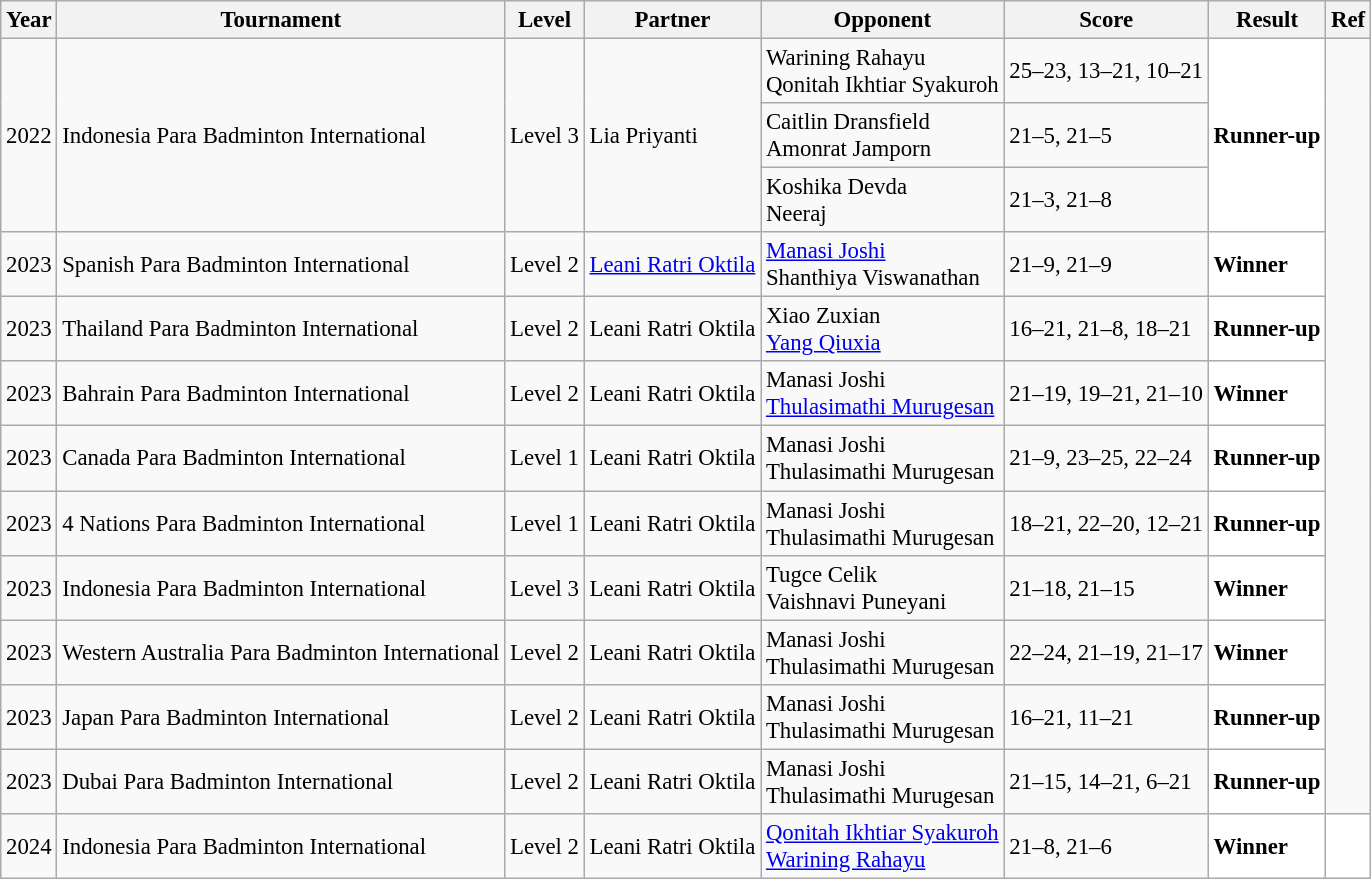<table class="sortable wikitable" style="font-size: 95%;">
<tr>
<th>Year</th>
<th>Tournament</th>
<th>Level</th>
<th>Partner</th>
<th>Opponent</th>
<th>Score</th>
<th>Result</th>
<th>Ref</th>
</tr>
<tr>
<td align="center" rowspan="3">2022</td>
<td align="left" rowspan="3">Indonesia Para Badminton International</td>
<td align="left" rowspan="3">Level 3</td>
<td align="left" rowspan="3"> Lia Priyanti</td>
<td align="left"> Warining Rahayu<br>  Qonitah Ikhtiar Syakuroh</td>
<td align="left">25–23, 13–21, 10–21</td>
<td style="text-align:left; background:white" rowspan="3"> <strong>Runner-up</strong></td>
</tr>
<tr>
<td align="left"> Caitlin Dransfield<br>  Amonrat Jamporn</td>
<td align="left">21–5, 21–5</td>
</tr>
<tr>
<td align="left"> Koshika Devda<br>  Neeraj</td>
<td align="left">21–3, 21–8</td>
</tr>
<tr>
<td align="center">2023</td>
<td align="left">Spanish Para Badminton International</td>
<td>Level 2</td>
<td align="left"> <a href='#'>Leani Ratri Oktila</a></td>
<td align="left"> <a href='#'>Manasi Joshi</a> <br>  Shanthiya Viswanathan</td>
<td align="left">21–9, 21–9</td>
<td style="text-align:left; background:white"> <strong>Winner</strong></td>
</tr>
<tr>
<td align="center">2023</td>
<td align="left">Thailand Para Badminton International</td>
<td>Level 2</td>
<td align="left"> Leani Ratri Oktila</td>
<td align="left"> Xiao Zuxian<br>  <a href='#'>Yang Qiuxia</a></td>
<td align="left">16–21, 21–8, 18–21</td>
<td style="text-align:left; background:white"> <strong>Runner-up</strong></td>
</tr>
<tr>
<td align="center">2023</td>
<td align="left">Bahrain Para Badminton International</td>
<td>Level 2</td>
<td align="left"> Leani Ratri Oktila</td>
<td align="left"> Manasi Joshi <br>  <a href='#'>Thulasimathi Murugesan</a></td>
<td align="left">21–19, 19–21, 21–10</td>
<td style="text-align:left; background:white"> <strong>Winner</strong></td>
</tr>
<tr>
<td align="center">2023</td>
<td align="left">Canada Para Badminton International</td>
<td>Level 1</td>
<td align="left"> Leani Ratri Oktila</td>
<td align="left"> Manasi Joshi <br>  Thulasimathi Murugesan</td>
<td align="left">21–9, 23–25, 22–24</td>
<td style="text-align:left; background:white"> <strong>Runner-up</strong></td>
</tr>
<tr>
<td align="center">2023</td>
<td align="left">4 Nations Para Badminton International</td>
<td>Level 1</td>
<td align="left"> Leani Ratri Oktila</td>
<td align="left"> Manasi Joshi <br>  Thulasimathi Murugesan</td>
<td align="left">18–21, 22–20, 12–21</td>
<td style="text-align:left; background:white"> <strong>Runner-up</strong></td>
</tr>
<tr>
<td align="center">2023</td>
<td align="left">Indonesia Para Badminton International</td>
<td align="left">Level 3</td>
<td align="left"> Leani Ratri Oktila</td>
<td align="left"> Tugce Celik<br>  Vaishnavi Puneyani</td>
<td align="left">21–18, 21–15</td>
<td style="text-align:left; background:white"> <strong>Winner</strong></td>
</tr>
<tr>
<td align="center">2023</td>
<td align="left">Western Australia Para Badminton International</td>
<td>Level 2</td>
<td align="left"> Leani Ratri Oktila</td>
<td align="left"> Manasi Joshi <br>  Thulasimathi Murugesan</td>
<td align="left">22–24, 21–19, 21–17</td>
<td style="text-align:left; background:white"> <strong>Winner</strong></td>
</tr>
<tr>
<td align="center">2023</td>
<td align="left">Japan Para Badminton International</td>
<td>Level 2</td>
<td align="left"> Leani Ratri Oktila</td>
<td align="left"> Manasi Joshi <br>  Thulasimathi Murugesan</td>
<td align="left">16–21, 11–21</td>
<td style="text-align:left; background:white"> <strong>Runner-up</strong></td>
</tr>
<tr>
<td align="center">2023</td>
<td align="left">Dubai Para Badminton International</td>
<td>Level 2</td>
<td align="left"> Leani Ratri Oktila</td>
<td align="left"> Manasi Joshi <br>  Thulasimathi Murugesan</td>
<td align="left">21–15, 14–21, 6–21</td>
<td style="text-align:left; background:white"> <strong>Runner-up</strong></td>
</tr>
<tr>
<td align="center">2024</td>
<td align="left">Indonesia Para Badminton International</td>
<td align="left">Level 2</td>
<td align="left"> Leani Ratri Oktila</td>
<td align="left"> <a href='#'>Qonitah Ikhtiar Syakuroh</a> <br>  <a href='#'>Warining Rahayu</a></td>
<td align="left">21–8, 21–6</td>
<td style="text-align:left; background:white"> <strong>Winner</strong></td>
<td style="text-align:center; background:white"></td>
</tr>
</table>
